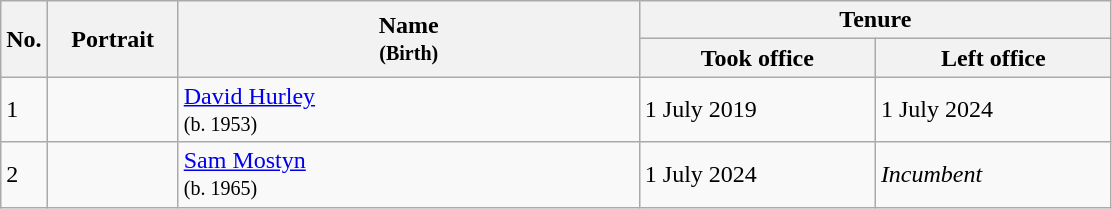<table class="wikitable">
<tr>
<th scope="col" style="width:20px;" rowspan="2">No.</th>
<th scope="col" style="width:80px;" rowspan="2">Portrait</th>
<th scope="col" style="width:300px;" rowspan="2">Name<br><small>(Birth)</small></th>
<th scope="col" style="width:300px;" colspan="2">Tenure</th>
</tr>
<tr>
<th scope="col" style="width:150px;">Took office</th>
<th scope="col" style="width:150px;">Left office</th>
</tr>
<tr>
<td>1</td>
<td style="text-align: center;"></td>
<td><a href='#'>David Hurley</a><br><small>(b. 1953)</small></td>
<td>1 July 2019</td>
<td>1 July 2024</td>
</tr>
<tr>
<td>2</td>
<td style="text-align: center;"></td>
<td><a href='#'>Sam Mostyn</a><br><small>(b. 1965)</small></td>
<td>1 July 2024</td>
<td><em>Incumbent</em></td>
</tr>
</table>
